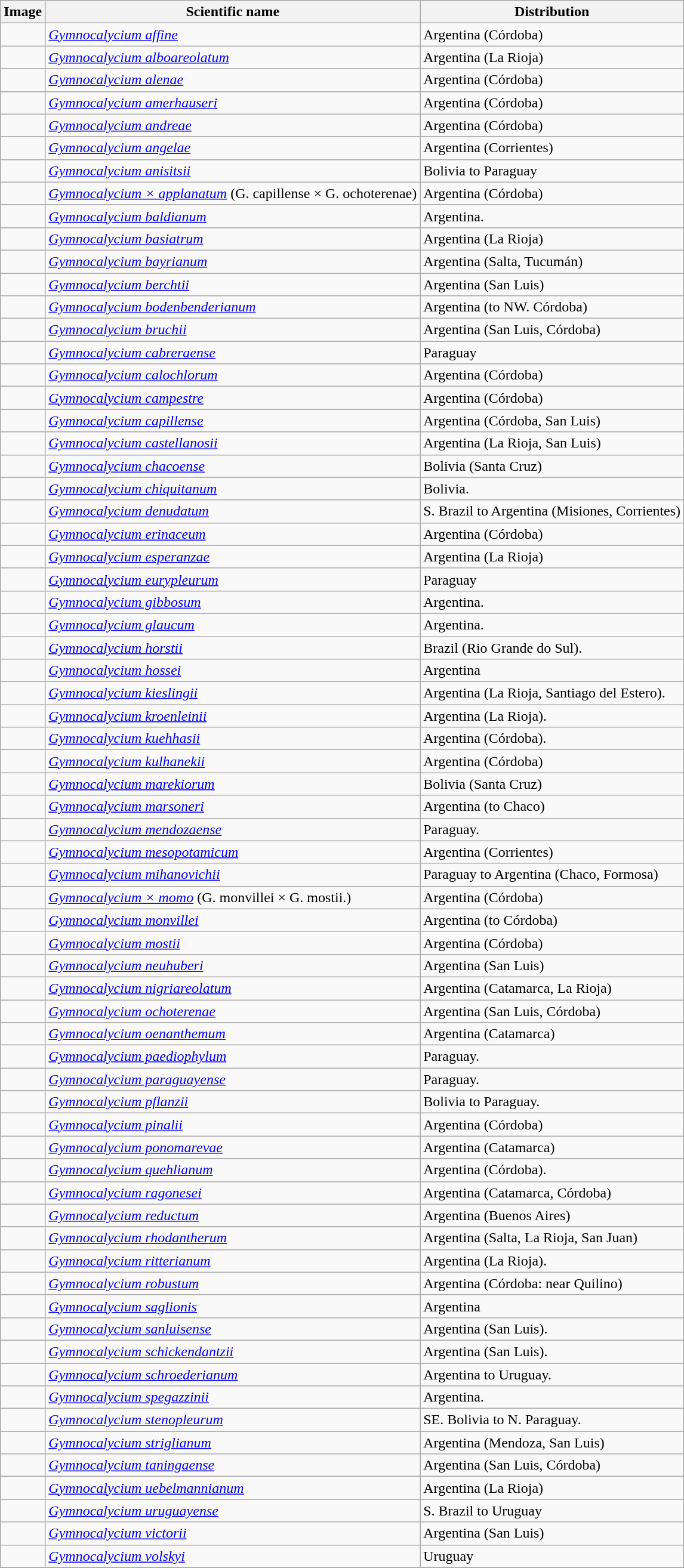<table class="wikitable sortable">
<tr>
<th>Image</th>
<th>Scientific name</th>
<th>Distribution</th>
</tr>
<tr>
<td></td>
<td><em><a href='#'>Gymnocalycium affine</a></em> </td>
<td>Argentina (Córdoba)</td>
</tr>
<tr>
<td></td>
<td><em><a href='#'>Gymnocalycium alboareolatum</a></em> </td>
<td>Argentina (La Rioja)</td>
</tr>
<tr>
<td></td>
<td><em><a href='#'>Gymnocalycium alenae</a></em> </td>
<td>Argentina (Córdoba)</td>
</tr>
<tr>
<td></td>
<td><em><a href='#'>Gymnocalycium amerhauseri</a></em> </td>
<td>Argentina (Córdoba)</td>
</tr>
<tr>
<td></td>
<td><em><a href='#'>Gymnocalycium andreae </a></em> </td>
<td>Argentina (Córdoba)</td>
</tr>
<tr>
<td></td>
<td><em><a href='#'>Gymnocalycium angelae</a></em> </td>
<td>Argentina (Corrientes)</td>
</tr>
<tr>
<td></td>
<td><em><a href='#'>Gymnocalycium anisitsii</a></em> </td>
<td>Bolivia to Paraguay</td>
</tr>
<tr>
<td></td>
<td><em><a href='#'>Gymnocalycium × applanatum</a></em>  (G. capillense × G. ochoterenae)</td>
<td>Argentina (Córdoba)</td>
</tr>
<tr>
<td></td>
<td><em><a href='#'>Gymnocalycium baldianum</a></em> </td>
<td>Argentina.</td>
</tr>
<tr>
<td></td>
<td><em><a href='#'>Gymnocalycium basiatrum</a></em> </td>
<td>Argentina (La Rioja)</td>
</tr>
<tr>
<td></td>
<td><em><a href='#'>Gymnocalycium bayrianum</a></em> </td>
<td>Argentina (Salta, Tucumán)</td>
</tr>
<tr>
<td></td>
<td><em><a href='#'>Gymnocalycium berchtii</a></em> </td>
<td>Argentina (San Luis)</td>
</tr>
<tr>
<td></td>
<td><em><a href='#'>Gymnocalycium bodenbenderianum</a></em> </td>
<td>Argentina (to NW. Córdoba)</td>
</tr>
<tr>
<td></td>
<td><em><a href='#'>Gymnocalycium bruchii</a></em> </td>
<td>Argentina (San Luis, Córdoba)</td>
</tr>
<tr>
<td></td>
<td><em><a href='#'>Gymnocalycium cabreraense</a></em> </td>
<td>Paraguay</td>
</tr>
<tr>
<td></td>
<td><em><a href='#'>Gymnocalycium calochlorum</a></em> </td>
<td>Argentina (Córdoba)</td>
</tr>
<tr>
<td></td>
<td><em><a href='#'>Gymnocalycium campestre</a></em> </td>
<td>Argentina (Córdoba)</td>
</tr>
<tr>
<td></td>
<td><em><a href='#'>Gymnocalycium capillense</a></em> </td>
<td>Argentina (Córdoba, San Luis)</td>
</tr>
<tr>
<td></td>
<td><em><a href='#'>Gymnocalycium castellanosii</a></em> </td>
<td>Argentina (La Rioja, San Luis)</td>
</tr>
<tr>
<td></td>
<td><em><a href='#'>Gymnocalycium chacoense</a></em> </td>
<td>Bolivia (Santa Cruz)</td>
</tr>
<tr>
<td></td>
<td><em><a href='#'>Gymnocalycium chiquitanum</a></em> </td>
<td>Bolivia.</td>
</tr>
<tr>
<td></td>
<td><em><a href='#'>Gymnocalycium denudatum</a></em> </td>
<td>S. Brazil to Argentina (Misiones, Corrientes)</td>
</tr>
<tr>
<td></td>
<td><em><a href='#'>Gymnocalycium erinaceum</a></em> </td>
<td>Argentina (Córdoba)</td>
</tr>
<tr>
<td></td>
<td><em><a href='#'>Gymnocalycium esperanzae</a></em> </td>
<td>Argentina (La Rioja)</td>
</tr>
<tr>
<td></td>
<td><em><a href='#'>Gymnocalycium eurypleurum</a></em> </td>
<td>Paraguay</td>
</tr>
<tr>
<td></td>
<td><em><a href='#'>Gymnocalycium gibbosum</a></em> </td>
<td>Argentina.</td>
</tr>
<tr>
<td></td>
<td><em><a href='#'>Gymnocalycium glaucum</a></em> </td>
<td>Argentina.</td>
</tr>
<tr>
<td></td>
<td><em><a href='#'>Gymnocalycium horstii</a></em> </td>
<td>Brazil (Rio Grande do Sul).</td>
</tr>
<tr>
<td></td>
<td><em><a href='#'>Gymnocalycium hossei </a></em> </td>
<td>Argentina</td>
</tr>
<tr>
<td></td>
<td><em><a href='#'>Gymnocalycium kieslingii</a></em> </td>
<td>Argentina (La Rioja, Santiago del Estero).</td>
</tr>
<tr>
<td></td>
<td><em><a href='#'>Gymnocalycium kroenleinii</a></em> </td>
<td>Argentina (La Rioja).</td>
</tr>
<tr>
<td></td>
<td><em><a href='#'>Gymnocalycium kuehhasii</a></em> </td>
<td>Argentina (Córdoba).</td>
</tr>
<tr>
<td></td>
<td><em><a href='#'>Gymnocalycium kulhanekii</a></em> </td>
<td>Argentina (Córdoba)</td>
</tr>
<tr>
<td></td>
<td><em><a href='#'>Gymnocalycium marekiorum</a></em> </td>
<td>Bolivia (Santa Cruz)</td>
</tr>
<tr>
<td></td>
<td><em><a href='#'>Gymnocalycium marsoneri</a></em> </td>
<td>Argentina (to Chaco)</td>
</tr>
<tr>
<td></td>
<td><em><a href='#'>Gymnocalycium mendozaense</a></em> </td>
<td>Paraguay.</td>
</tr>
<tr>
<td></td>
<td><em><a href='#'>Gymnocalycium mesopotamicum</a></em> </td>
<td>Argentina (Corrientes)</td>
</tr>
<tr>
<td></td>
<td><em><a href='#'>Gymnocalycium mihanovichii</a></em> </td>
<td>Paraguay to Argentina (Chaco, Formosa)</td>
</tr>
<tr>
<td></td>
<td><em><a href='#'>Gymnocalycium × momo</a></em>  (G. monvillei × G. mostii.)</td>
<td>Argentina (Córdoba)</td>
</tr>
<tr>
<td></td>
<td><em><a href='#'>Gymnocalycium monvillei</a></em> </td>
<td>Argentina (to Córdoba)</td>
</tr>
<tr>
<td></td>
<td><em><a href='#'>Gymnocalycium mostii</a></em> </td>
<td>Argentina (Córdoba)</td>
</tr>
<tr>
<td></td>
<td><em><a href='#'>Gymnocalycium neuhuberi</a></em> </td>
<td>Argentina (San Luis)</td>
</tr>
<tr>
<td></td>
<td><em><a href='#'>Gymnocalycium nigriareolatum</a></em> </td>
<td>Argentina (Catamarca, La Rioja)</td>
</tr>
<tr>
<td></td>
<td><em><a href='#'>Gymnocalycium ochoterenae</a></em> </td>
<td>Argentina (San Luis, Córdoba)</td>
</tr>
<tr>
<td></td>
<td><em><a href='#'>Gymnocalycium oenanthemum</a></em> </td>
<td>Argentina (Catamarca)</td>
</tr>
<tr>
<td></td>
<td><em><a href='#'>Gymnocalycium paediophylum</a></em> </td>
<td>Paraguay.</td>
</tr>
<tr>
<td></td>
<td><em><a href='#'>Gymnocalycium paraguayense</a></em> </td>
<td>Paraguay.</td>
</tr>
<tr>
<td></td>
<td><em><a href='#'>Gymnocalycium pflanzii</a></em> </td>
<td>Bolivia to Paraguay.</td>
</tr>
<tr>
<td></td>
<td><em><a href='#'>Gymnocalycium pinalii</a></em> </td>
<td>Argentina (Córdoba)</td>
</tr>
<tr>
<td></td>
<td><em><a href='#'>Gymnocalycium ponomarevae</a></em> </td>
<td>Argentina (Catamarca)</td>
</tr>
<tr>
<td></td>
<td><em><a href='#'>Gymnocalycium quehlianum</a></em> </td>
<td>Argentina (Córdoba).</td>
</tr>
<tr>
<td></td>
<td><em><a href='#'>Gymnocalycium ragonesei</a></em> </td>
<td>Argentina (Catamarca, Córdoba)</td>
</tr>
<tr>
<td></td>
<td><em><a href='#'>Gymnocalycium reductum</a></em> </td>
<td>Argentina (Buenos Aires)</td>
</tr>
<tr>
<td></td>
<td><em><a href='#'>Gymnocalycium rhodantherum</a></em> </td>
<td>Argentina (Salta, La Rioja, San Juan)</td>
</tr>
<tr>
<td></td>
<td><em><a href='#'>Gymnocalycium ritterianum</a></em> </td>
<td>Argentina (La Rioja).</td>
</tr>
<tr>
<td></td>
<td><em><a href='#'>Gymnocalycium robustum</a></em> </td>
<td>Argentina (Córdoba: near Quilino)</td>
</tr>
<tr>
<td></td>
<td><em><a href='#'>Gymnocalycium saglionis</a></em> </td>
<td>Argentina</td>
</tr>
<tr>
<td></td>
<td><em><a href='#'>Gymnocalycium sanluisense</a></em> </td>
<td>Argentina (San Luis).</td>
</tr>
<tr>
<td></td>
<td><em><a href='#'>Gymnocalycium schickendantzii</a></em> </td>
<td>Argentina (San Luis).</td>
</tr>
<tr>
<td></td>
<td><em><a href='#'>Gymnocalycium schroederianum</a></em> </td>
<td>Argentina to Uruguay.</td>
</tr>
<tr>
<td></td>
<td><em><a href='#'>Gymnocalycium spegazzinii </a></em> </td>
<td>Argentina.</td>
</tr>
<tr>
<td></td>
<td><em><a href='#'>Gymnocalycium stenopleurum</a></em> </td>
<td>SE. Bolivia to N. Paraguay.</td>
</tr>
<tr>
<td></td>
<td><em><a href='#'>Gymnocalycium striglianum</a></em> </td>
<td>Argentina (Mendoza, San Luis)</td>
</tr>
<tr>
<td></td>
<td><em><a href='#'>Gymnocalycium taningaense</a></em> </td>
<td>Argentina (San Luis, Córdoba)</td>
</tr>
<tr>
<td></td>
<td><em><a href='#'>Gymnocalycium uebelmannianum</a></em> </td>
<td>Argentina (La Rioja)</td>
</tr>
<tr>
<td></td>
<td><em><a href='#'>Gymnocalycium uruguayense</a></em> </td>
<td>S. Brazil to Uruguay</td>
</tr>
<tr>
<td></td>
<td><em><a href='#'>Gymnocalycium victorii</a></em> </td>
<td>Argentina (San Luis)</td>
</tr>
<tr>
<td></td>
<td><em><a href='#'>Gymnocalycium volskyi</a></em> </td>
<td>Uruguay</td>
</tr>
<tr>
</tr>
</table>
